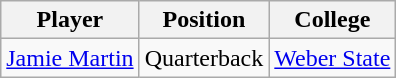<table class="wikitable">
<tr>
<th>Player</th>
<th>Position</th>
<th>College</th>
</tr>
<tr>
<td><a href='#'>Jamie Martin</a></td>
<td>Quarterback</td>
<td><a href='#'>Weber State</a></td>
</tr>
</table>
